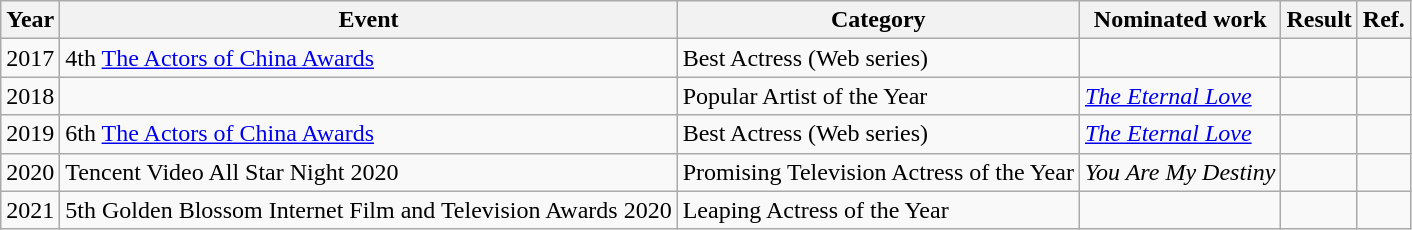<table class="wikitable">
<tr>
<th>Year</th>
<th>Event</th>
<th>Category</th>
<th>Nominated work</th>
<th>Result</th>
<th>Ref.</th>
</tr>
<tr>
<td>2017</td>
<td>4th <a href='#'>The Actors of China Awards</a></td>
<td>Best Actress (Web series)</td>
<td></td>
<td></td>
<td></td>
</tr>
<tr>
<td>2018</td>
<td></td>
<td>Popular Artist of the Year</td>
<td><em><a href='#'>The Eternal Love</a></em></td>
<td></td>
<td></td>
</tr>
<tr>
<td>2019</td>
<td>6th <a href='#'>The Actors of China Awards</a></td>
<td>Best Actress (Web series)</td>
<td><em><a href='#'>The Eternal Love</a></em></td>
<td></td>
<td></td>
</tr>
<tr>
<td>2020</td>
<td>Tencent Video All Star Night 2020</td>
<td>Promising Television Actress of the Year</td>
<td><em>You Are My Destiny</em></td>
<td></td>
<td></td>
</tr>
<tr>
<td>2021</td>
<td>5th Golden Blossom Internet Film and Television Awards 2020</td>
<td>Leaping Actress of the Year</td>
<td></td>
<td></td>
<td></td>
</tr>
</table>
